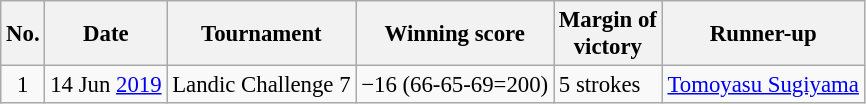<table class="wikitable" style="font-size:95%;">
<tr>
<th>No.</th>
<th>Date</th>
<th>Tournament</th>
<th>Winning score</th>
<th>Margin of<br>victory</th>
<th>Runner-up</th>
</tr>
<tr>
<td align=center>1</td>
<td align=right>14 Jun <a href='#'>2019</a></td>
<td>Landic Challenge 7</td>
<td>−16 (66-65-69=200)</td>
<td>5 strokes</td>
<td> <a href='#'>Tomoyasu Sugiyama</a></td>
</tr>
</table>
